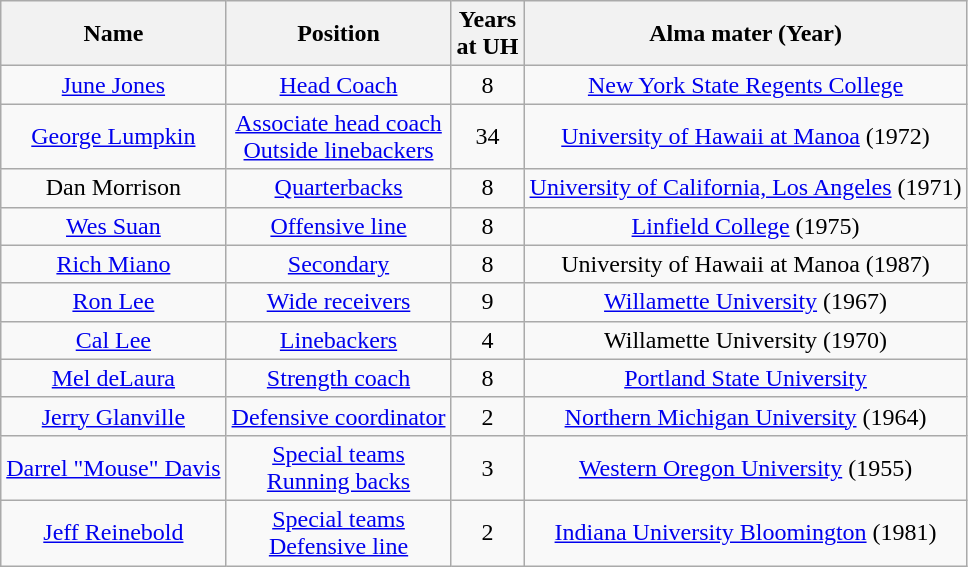<table class="wikitable">
<tr>
<th>Name</th>
<th>Position</th>
<th>Years<br>at UH</th>
<th>Alma mater (Year)</th>
</tr>
<tr style="text-align:center;">
<td><a href='#'>June Jones</a></td>
<td><a href='#'>Head Coach</a></td>
<td>8</td>
<td><a href='#'>New York State Regents College</a></td>
</tr>
<tr style="text-align:center;">
<td><a href='#'>George Lumpkin</a></td>
<td><a href='#'>Associate head coach</a><br><a href='#'>Outside linebackers</a></td>
<td>34</td>
<td><a href='#'>University of Hawaii at Manoa</a> (1972)</td>
</tr>
<tr style="text-align:center;">
<td>Dan Morrison</td>
<td><a href='#'>Quarterbacks</a></td>
<td>8</td>
<td><a href='#'>University of California, Los Angeles</a> (1971)</td>
</tr>
<tr style="text-align:center;">
<td><a href='#'>Wes Suan</a></td>
<td><a href='#'>Offensive line</a></td>
<td>8</td>
<td><a href='#'>Linfield College</a> (1975)</td>
</tr>
<tr style="text-align:center;">
<td><a href='#'>Rich Miano</a></td>
<td><a href='#'>Secondary</a></td>
<td>8</td>
<td>University of Hawaii at Manoa (1987)</td>
</tr>
<tr style="text-align:center;">
<td><a href='#'>Ron Lee</a></td>
<td><a href='#'>Wide receivers</a></td>
<td>9</td>
<td><a href='#'>Willamette University</a> (1967)</td>
</tr>
<tr style="text-align:center;">
<td><a href='#'>Cal Lee</a></td>
<td><a href='#'>Linebackers</a></td>
<td>4</td>
<td>Willamette University (1970)</td>
</tr>
<tr style="text-align:center;">
<td><a href='#'>Mel deLaura</a></td>
<td><a href='#'>Strength coach</a></td>
<td>8</td>
<td><a href='#'>Portland State University</a></td>
</tr>
<tr style="text-align:center;">
<td><a href='#'>Jerry Glanville</a></td>
<td><a href='#'>Defensive coordinator</a></td>
<td>2</td>
<td><a href='#'>Northern Michigan University</a> (1964)</td>
</tr>
<tr style="text-align:center;">
<td><a href='#'>Darrel "Mouse" Davis</a></td>
<td><a href='#'>Special teams</a><br><a href='#'>Running backs</a></td>
<td>3</td>
<td><a href='#'>Western Oregon University</a> (1955)</td>
</tr>
<tr style="text-align:center;">
<td><a href='#'>Jeff Reinebold</a></td>
<td><a href='#'>Special teams</a><br><a href='#'>Defensive line</a></td>
<td>2</td>
<td><a href='#'>Indiana University Bloomington</a> (1981)</td>
</tr>
</table>
